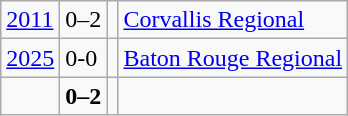<table class="wikitable">
<tr>
<td><a href='#'>2011</a></td>
<td>0–2</td>
<td></td>
<td><a href='#'>Corvallis Regional</a></td>
</tr>
<tr>
<td><a href='#'>2025</a></td>
<td>0-0</td>
<td></td>
<td><a href='#'>Baton Rouge Regional</a></td>
</tr>
<tr>
<td></td>
<td><strong>0–2</strong></td>
<td><strong></strong></td>
<td></td>
</tr>
</table>
